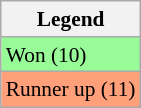<table class="wikitable"  style="font-size:89%;">
<tr>
<th>Legend</th>
</tr>
<tr bgcolor=#98fb98>
<td>Won (10)</td>
</tr>
<tr bgcolor=#ffa07a>
<td>Runner up (11)</td>
</tr>
</table>
